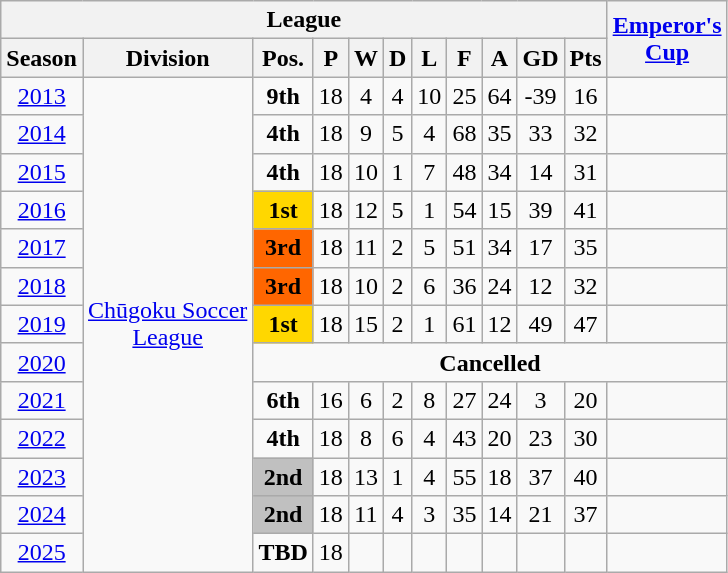<table class="wikitable" style="text-align:center;">
<tr>
<th colspan="11"><strong>League</strong></th>
<th rowspan="2"><a href='#'>Emperor's<br>Cup</a></th>
</tr>
<tr>
<th>Season</th>
<th>Division</th>
<th>Pos.</th>
<th>P</th>
<th>W</th>
<th>D</th>
<th>L</th>
<th>F</th>
<th>A</th>
<th>GD</th>
<th>Pts</th>
</tr>
<tr>
<td><a href='#'>2013</a></td>
<td rowspan="13"><a href='#'>Chūgoku Soccer<br>League</a></td>
<td><strong>9th</strong></td>
<td>18</td>
<td>4</td>
<td>4</td>
<td>10</td>
<td>25</td>
<td>64</td>
<td>-39</td>
<td>16</td>
<td></td>
</tr>
<tr>
<td><a href='#'>2014</a></td>
<td><strong>4th</strong></td>
<td>18</td>
<td>9</td>
<td>5</td>
<td>4</td>
<td>68</td>
<td>35</td>
<td>33</td>
<td>32</td>
<td></td>
</tr>
<tr>
<td><a href='#'>2015</a></td>
<td><strong>4th</strong></td>
<td>18</td>
<td>10</td>
<td>1</td>
<td>7</td>
<td>48</td>
<td>34</td>
<td>14</td>
<td>31</td>
<td></td>
</tr>
<tr>
<td><a href='#'>2016</a></td>
<td bgcolor=gold><strong>1st</strong></td>
<td>18</td>
<td>12</td>
<td>5</td>
<td>1</td>
<td>54</td>
<td>15</td>
<td>39</td>
<td>41</td>
<td></td>
</tr>
<tr>
<td><a href='#'>2017</a></td>
<td bgcolor=ff6600><strong>3rd</strong></td>
<td>18</td>
<td>11</td>
<td>2</td>
<td>5</td>
<td>51</td>
<td>34</td>
<td>17</td>
<td>35</td>
<td></td>
</tr>
<tr>
<td><a href='#'>2018</a></td>
<td bgcolor=ff6600><strong>3rd</strong></td>
<td>18</td>
<td>10</td>
<td>2</td>
<td>6</td>
<td>36</td>
<td>24</td>
<td>12</td>
<td>32</td>
<td></td>
</tr>
<tr>
<td><a href='#'>2019</a></td>
<td bgcolor=gold><strong>1st</strong></td>
<td>18</td>
<td>15</td>
<td>2</td>
<td>1</td>
<td>61</td>
<td>12</td>
<td>49</td>
<td>47</td>
<td></td>
</tr>
<tr>
<td><a href='#'>2020</a></td>
<td colspan="10"><strong>Cancelled</strong></td>
</tr>
<tr>
<td><a href='#'>2021</a></td>
<td><strong>6th</strong></td>
<td>16</td>
<td>6</td>
<td>2</td>
<td>8</td>
<td>27</td>
<td>24</td>
<td>3</td>
<td>20</td>
<td></td>
</tr>
<tr>
<td><a href='#'>2022</a></td>
<td><strong>4th</strong></td>
<td>18</td>
<td>8</td>
<td>6</td>
<td>4</td>
<td>43</td>
<td>20</td>
<td>23</td>
<td>30</td>
<td></td>
</tr>
<tr>
<td><a href='#'>2023</a></td>
<td bgcolor=silver><strong>2nd</strong></td>
<td>18</td>
<td>13</td>
<td>1</td>
<td>4</td>
<td>55</td>
<td>18</td>
<td>37</td>
<td>40</td>
<td></td>
</tr>
<tr>
<td><a href='#'>2024</a></td>
<td bgcolor=silver><strong>2nd</strong></td>
<td>18</td>
<td>11</td>
<td>4</td>
<td>3</td>
<td>35</td>
<td>14</td>
<td>21</td>
<td>37</td>
<td></td>
</tr>
<tr>
<td><a href='#'>2025</a></td>
<td><strong>TBD</strong></td>
<td>18</td>
<td></td>
<td></td>
<td></td>
<td></td>
<td></td>
<td></td>
<td></td>
<td></td>
</tr>
</table>
